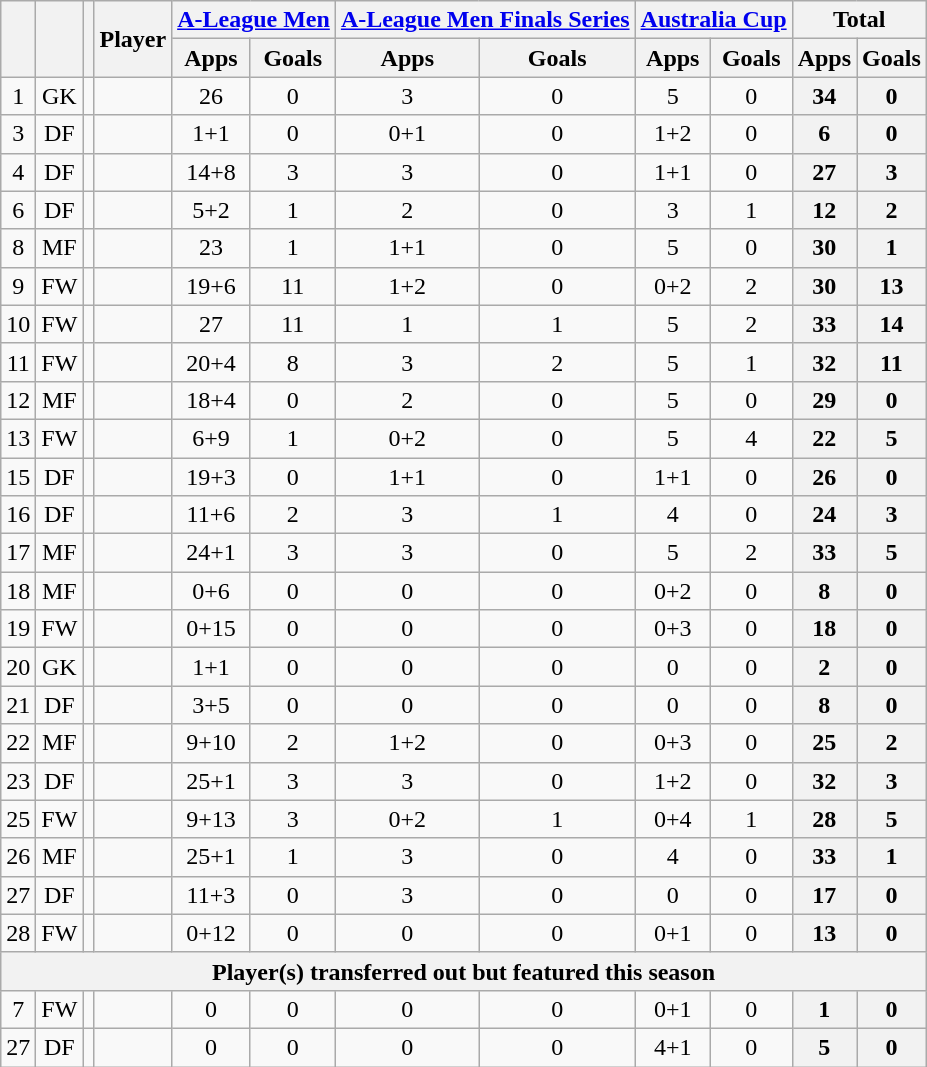<table class="wikitable sortable" style="text-align:center;">
<tr>
<th rowspan="2"></th>
<th rowspan="2"></th>
<th rowspan="2"></th>
<th rowspan="2">Player</th>
<th colspan="2"><a href='#'>A-League Men</a></th>
<th colspan="2"><a href='#'>A-League Men Finals Series</a></th>
<th colspan="2"><a href='#'>Australia Cup</a></th>
<th colspan="2">Total</th>
</tr>
<tr>
<th>Apps</th>
<th>Goals</th>
<th>Apps</th>
<th>Goals</th>
<th>Apps</th>
<th>Goals</th>
<th>Apps</th>
<th>Goals</th>
</tr>
<tr>
<td>1</td>
<td>GK</td>
<td></td>
<td align="left"><br></td>
<td>26</td>
<td>0<br></td>
<td>3</td>
<td>0<br></td>
<td>5</td>
<td>0<br></td>
<th>34</th>
<th>0</th>
</tr>
<tr>
<td>3</td>
<td>DF</td>
<td></td>
<td align="left"><br></td>
<td>1+1</td>
<td>0<br></td>
<td>0+1</td>
<td>0<br></td>
<td>1+2</td>
<td>0<br></td>
<th>6</th>
<th>0</th>
</tr>
<tr>
<td>4</td>
<td>DF</td>
<td></td>
<td align="left"><br></td>
<td>14+8</td>
<td>3<br></td>
<td>3</td>
<td>0<br></td>
<td>1+1</td>
<td>0<br></td>
<th>27</th>
<th>3</th>
</tr>
<tr>
<td>6</td>
<td>DF</td>
<td></td>
<td align="left"><br></td>
<td>5+2</td>
<td>1<br></td>
<td>2</td>
<td>0<br></td>
<td>3</td>
<td>1<br></td>
<th>12</th>
<th>2</th>
</tr>
<tr>
<td>8</td>
<td>MF</td>
<td></td>
<td align="left"><br></td>
<td>23</td>
<td>1<br></td>
<td>1+1</td>
<td>0<br></td>
<td>5</td>
<td>0<br></td>
<th>30</th>
<th>1</th>
</tr>
<tr>
<td>9</td>
<td>FW</td>
<td></td>
<td align="left"><br></td>
<td>19+6</td>
<td>11<br></td>
<td>1+2</td>
<td>0<br></td>
<td>0+2</td>
<td>2<br></td>
<th>30</th>
<th>13</th>
</tr>
<tr>
<td>10</td>
<td>FW</td>
<td></td>
<td align="left"><br></td>
<td>27</td>
<td>11<br></td>
<td>1</td>
<td>1<br></td>
<td>5</td>
<td>2<br></td>
<th>33</th>
<th>14</th>
</tr>
<tr>
<td>11</td>
<td>FW</td>
<td></td>
<td align="left"><br></td>
<td>20+4</td>
<td>8<br></td>
<td>3</td>
<td>2<br></td>
<td>5</td>
<td>1<br></td>
<th>32</th>
<th>11</th>
</tr>
<tr>
<td>12</td>
<td>MF</td>
<td></td>
<td align="left"><br></td>
<td>18+4</td>
<td>0<br></td>
<td>2</td>
<td>0<br></td>
<td>5</td>
<td>0<br></td>
<th>29</th>
<th>0</th>
</tr>
<tr>
<td>13</td>
<td>FW</td>
<td></td>
<td align="left"><br></td>
<td>6+9</td>
<td>1<br></td>
<td>0+2</td>
<td>0<br></td>
<td>5</td>
<td>4<br></td>
<th>22</th>
<th>5</th>
</tr>
<tr>
<td>15</td>
<td>DF</td>
<td></td>
<td align="left"><br></td>
<td>19+3</td>
<td>0<br></td>
<td>1+1</td>
<td>0<br></td>
<td>1+1</td>
<td>0<br></td>
<th>26</th>
<th>0</th>
</tr>
<tr>
<td>16</td>
<td>DF</td>
<td></td>
<td align="left"><br></td>
<td>11+6</td>
<td>2<br></td>
<td>3</td>
<td>1<br></td>
<td>4</td>
<td>0<br></td>
<th>24</th>
<th>3</th>
</tr>
<tr>
<td>17</td>
<td>MF</td>
<td></td>
<td align="left"><br></td>
<td>24+1</td>
<td>3<br></td>
<td>3</td>
<td>0<br></td>
<td>5</td>
<td>2<br></td>
<th>33</th>
<th>5</th>
</tr>
<tr>
<td>18</td>
<td>MF</td>
<td></td>
<td align="left"><br></td>
<td>0+6</td>
<td>0<br></td>
<td>0</td>
<td>0<br></td>
<td>0+2</td>
<td>0<br></td>
<th>8</th>
<th>0</th>
</tr>
<tr>
<td>19</td>
<td>FW</td>
<td></td>
<td align="left"><br></td>
<td>0+15</td>
<td>0<br></td>
<td>0</td>
<td>0<br></td>
<td>0+3</td>
<td>0<br></td>
<th>18</th>
<th>0</th>
</tr>
<tr>
<td>20</td>
<td>GK</td>
<td></td>
<td align="left"><br></td>
<td>1+1</td>
<td>0<br></td>
<td>0</td>
<td>0<br></td>
<td>0</td>
<td>0<br></td>
<th>2</th>
<th>0</th>
</tr>
<tr>
<td>21</td>
<td>DF</td>
<td></td>
<td align="left"><br></td>
<td>3+5</td>
<td>0<br></td>
<td>0</td>
<td>0<br></td>
<td>0</td>
<td>0<br></td>
<th>8</th>
<th>0</th>
</tr>
<tr>
<td>22</td>
<td>MF</td>
<td></td>
<td align="left"><br></td>
<td>9+10</td>
<td>2<br></td>
<td>1+2</td>
<td>0<br></td>
<td>0+3</td>
<td>0<br></td>
<th>25</th>
<th>2</th>
</tr>
<tr>
<td>23</td>
<td>DF</td>
<td></td>
<td align="left"><br></td>
<td>25+1</td>
<td>3<br></td>
<td>3</td>
<td>0<br></td>
<td>1+2</td>
<td>0<br></td>
<th>32</th>
<th>3</th>
</tr>
<tr>
<td>25</td>
<td>FW</td>
<td></td>
<td align="left"><br></td>
<td>9+13</td>
<td>3<br></td>
<td>0+2</td>
<td>1<br></td>
<td>0+4</td>
<td>1<br></td>
<th>28</th>
<th>5</th>
</tr>
<tr>
<td>26</td>
<td>MF</td>
<td></td>
<td align="left"><br></td>
<td>25+1</td>
<td>1<br></td>
<td>3</td>
<td>0<br></td>
<td>4</td>
<td>0<br></td>
<th>33</th>
<th>1</th>
</tr>
<tr>
<td>27</td>
<td>DF</td>
<td></td>
<td align="left"><br></td>
<td>11+3</td>
<td>0<br></td>
<td>3</td>
<td>0<br></td>
<td>0</td>
<td>0<br></td>
<th>17</th>
<th>0</th>
</tr>
<tr>
<td>28</td>
<td>FW</td>
<td></td>
<td align="left"><br></td>
<td>0+12</td>
<td>0<br></td>
<td>0</td>
<td>0<br></td>
<td>0+1</td>
<td>0<br></td>
<th>13</th>
<th>0</th>
</tr>
<tr class=sortbottom>
<th colspan="13">Player(s) transferred out but featured this season</th>
</tr>
<tr class=sortbottom>
<td>7</td>
<td>FW</td>
<td></td>
<td align="left"><br></td>
<td>0</td>
<td>0<br></td>
<td>0</td>
<td>0</td>
<td>0+1</td>
<td>0<br></td>
<th>1</th>
<th>0</th>
</tr>
<tr>
<td>27</td>
<td>DF</td>
<td></td>
<td align="left"><br></td>
<td>0</td>
<td>0<br></td>
<td>0</td>
<td>0</td>
<td>4+1</td>
<td>0<br></td>
<th>5</th>
<th>0</th>
</tr>
</table>
